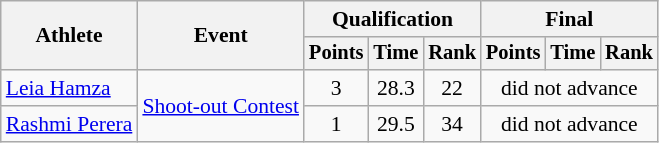<table class="wikitable" style="font-size:90%;">
<tr>
<th rowspan=2>Athlete</th>
<th rowspan=2>Event</th>
<th colspan=3>Qualification</th>
<th colspan=3>Final</th>
</tr>
<tr style="font-size:95%">
<th>Points</th>
<th>Time</th>
<th>Rank</th>
<th>Points</th>
<th>Time</th>
<th>Rank</th>
</tr>
<tr align=center>
<td align=left><a href='#'>Leia Hamza</a></td>
<td align=left rowspan=2><a href='#'>Shoot-out Contest</a></td>
<td>3</td>
<td>28.3</td>
<td>22</td>
<td colspan=3>did not advance</td>
</tr>
<tr align=center>
<td align=left><a href='#'>Rashmi Perera</a></td>
<td>1</td>
<td>29.5</td>
<td>34</td>
<td colspan=3>did not advance</td>
</tr>
</table>
